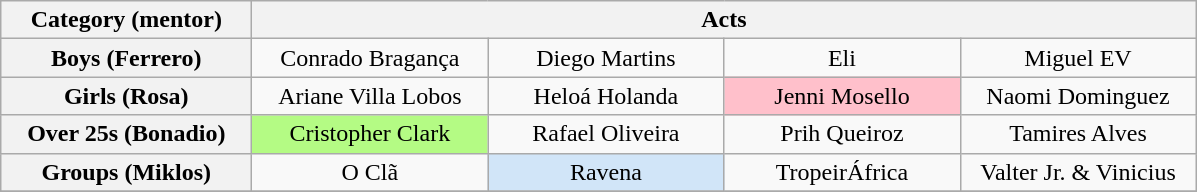<table class="wikitable" style="text-align:center">
<tr>
<th scope="col" style="width:160px;">Category (mentor)</th>
<th scope="col" colspan=4>Acts</th>
</tr>
<tr>
<th scope="row">Boys (Ferrero)</th>
<td style="width:150px;">Conrado Bragança</td>
<td style="width:150px;">Diego Martins</td>
<td style="width:150px;">Eli</td>
<td style="width:150px;">Miguel EV</td>
</tr>
<tr>
<th scope="row">Girls (Rosa)</th>
<td>Ariane Villa Lobos</td>
<td>Heloá Holanda</td>
<td bgcolor="FFC0CB">Jenni Mosello</td>
<td>Naomi Dominguez</td>
</tr>
<tr>
<th scope="row">Over 25s (Bonadio)</th>
<td bgcolor="B4FB84">Cristopher Clark</td>
<td>Rafael Oliveira</td>
<td>Prih Queiroz</td>
<td>Tamires Alves</td>
</tr>
<tr>
<th scope="row">Groups (Miklos)</th>
<td>O Clã</td>
<td bgcolor="D1E5F8">Ravena</td>
<td>TropeirÁfrica</td>
<td>Valter Jr. & Vinicius</td>
</tr>
<tr>
</tr>
</table>
